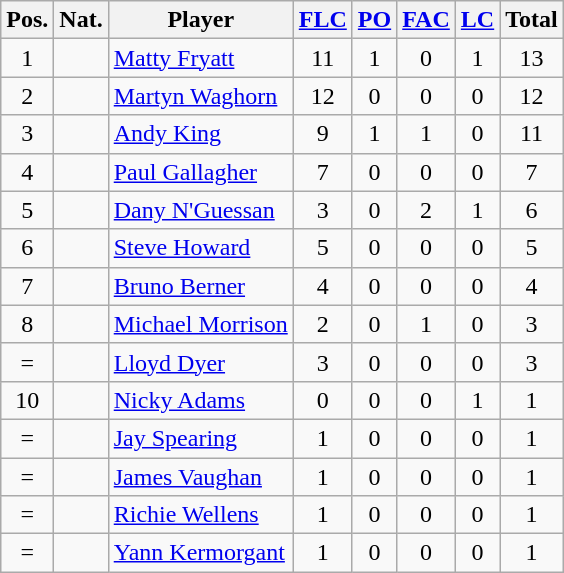<table class="wikitable">
<tr>
<th>Pos.</th>
<th>Nat.</th>
<th>Player</th>
<th><a href='#'>FLC</a></th>
<th><a href='#'>PO</a></th>
<th><a href='#'>FAC</a></th>
<th><a href='#'>LC</a></th>
<th>Total</th>
</tr>
<tr>
<td align=center>1</td>
<td></td>
<td><a href='#'>Matty Fryatt</a></td>
<td align=center>11</td>
<td align=center>1</td>
<td align=center>0</td>
<td align=center>1</td>
<td align=center>13</td>
</tr>
<tr>
<td align=center>2</td>
<td></td>
<td><a href='#'>Martyn Waghorn</a></td>
<td align=center>12</td>
<td align=center>0</td>
<td align=center>0</td>
<td align=center>0</td>
<td align=center>12</td>
</tr>
<tr>
<td align=center>3</td>
<td></td>
<td><a href='#'>Andy King</a></td>
<td align=center>9</td>
<td align=center>1</td>
<td align=center>1</td>
<td align=center>0</td>
<td align=center>11</td>
</tr>
<tr>
<td align=center>4</td>
<td></td>
<td><a href='#'>Paul Gallagher</a></td>
<td align=center>7</td>
<td align=center>0</td>
<td align=center>0</td>
<td align=center>0</td>
<td align=center>7</td>
</tr>
<tr>
<td align=center>5</td>
<td></td>
<td><a href='#'>Dany N'Guessan</a></td>
<td align=center>3</td>
<td align=center>0</td>
<td align=center>2</td>
<td align=center>1</td>
<td align=center>6</td>
</tr>
<tr>
<td align=center>6</td>
<td></td>
<td><a href='#'>Steve Howard</a></td>
<td align=center>5</td>
<td align=center>0</td>
<td align=center>0</td>
<td align=center>0</td>
<td align=center>5</td>
</tr>
<tr>
<td align=center>7</td>
<td></td>
<td><a href='#'>Bruno Berner</a></td>
<td align=center>4</td>
<td align=center>0</td>
<td align=center>0</td>
<td align=center>0</td>
<td align=center>4</td>
</tr>
<tr>
<td align=center>8</td>
<td></td>
<td><a href='#'>Michael Morrison</a></td>
<td align=center>2</td>
<td align=center>0</td>
<td align=center>1</td>
<td align=center>0</td>
<td align=center>3</td>
</tr>
<tr>
<td align=center>=</td>
<td></td>
<td><a href='#'>Lloyd Dyer</a></td>
<td align=center>3</td>
<td align=center>0</td>
<td align=center>0</td>
<td align=center>0</td>
<td align=center>3</td>
</tr>
<tr>
<td align=center>10</td>
<td></td>
<td><a href='#'>Nicky Adams</a></td>
<td align=center>0</td>
<td align=center>0</td>
<td align=center>0</td>
<td align=center>1</td>
<td align=center>1</td>
</tr>
<tr>
<td align=center>=</td>
<td></td>
<td><a href='#'>Jay Spearing</a></td>
<td align=center>1</td>
<td align=center>0</td>
<td align=center>0</td>
<td align=center>0</td>
<td align=center>1</td>
</tr>
<tr>
<td align=center>=</td>
<td></td>
<td><a href='#'>James Vaughan</a></td>
<td align=center>1</td>
<td align=center>0</td>
<td align=center>0</td>
<td align=center>0</td>
<td align=center>1</td>
</tr>
<tr>
<td align=center>=</td>
<td></td>
<td><a href='#'>Richie Wellens</a></td>
<td align=center>1</td>
<td align=center>0</td>
<td align=center>0</td>
<td align=center>0</td>
<td align=center>1</td>
</tr>
<tr>
<td align=center>=</td>
<td></td>
<td><a href='#'>Yann Kermorgant</a></td>
<td align=center>1</td>
<td align=center>0</td>
<td align=center>0</td>
<td align=center>0</td>
<td align=center>1</td>
</tr>
</table>
